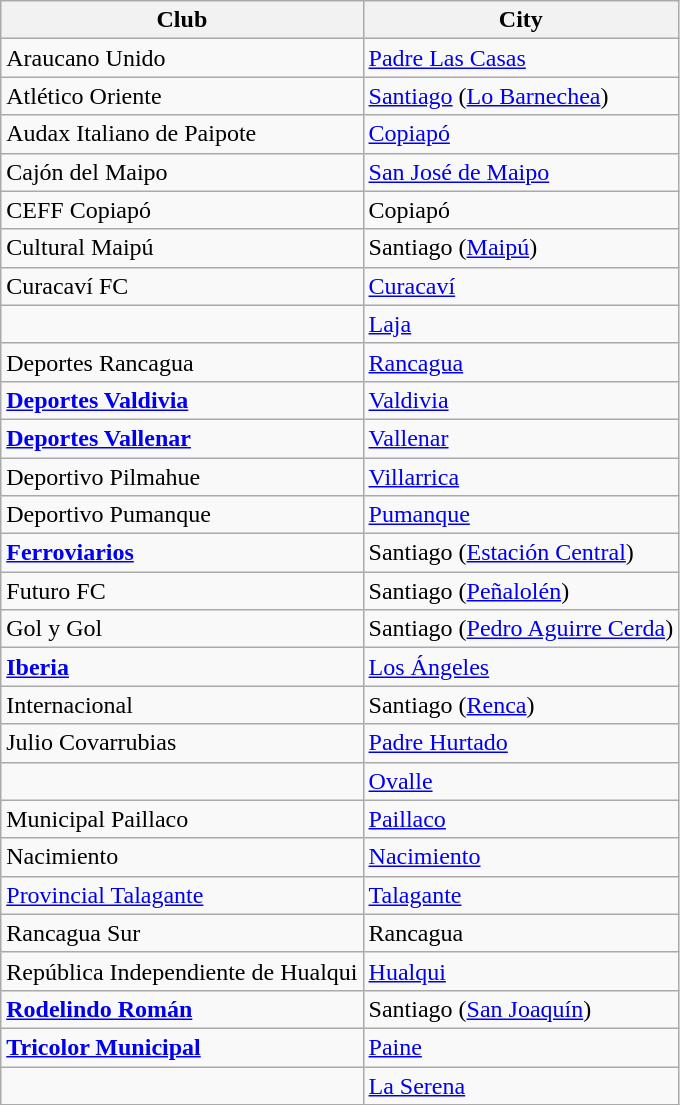<table class="wikitable sortable">
<tr>
<th>Club</th>
<th>City</th>
</tr>
<tr>
<td>Araucano Unido</td>
<td><a href='#'>Padre Las Casas</a></td>
</tr>
<tr>
<td>Atlético Oriente</td>
<td><a href='#'>Santiago</a> (<a href='#'>Lo Barnechea</a>)</td>
</tr>
<tr>
<td>Audax Italiano de Paipote</td>
<td><a href='#'>Copiapó</a></td>
</tr>
<tr>
<td>Cajón del Maipo</td>
<td><a href='#'>San José de Maipo</a></td>
</tr>
<tr>
<td>CEFF Copiapó</td>
<td>Copiapó</td>
</tr>
<tr>
<td>Cultural Maipú</td>
<td>Santiago (<a href='#'>Maipú</a>)</td>
</tr>
<tr>
<td>Curacaví FC</td>
<td><a href='#'>Curacaví</a></td>
</tr>
<tr>
<td><strong></strong></td>
<td><a href='#'>Laja</a></td>
</tr>
<tr>
<td>Deportes Rancagua</td>
<td><a href='#'>Rancagua</a></td>
</tr>
<tr>
<td><strong><a href='#'>Deportes Valdivia</a></strong></td>
<td><a href='#'>Valdivia</a></td>
</tr>
<tr>
<td><strong><a href='#'>Deportes Vallenar</a></strong></td>
<td><a href='#'>Vallenar</a></td>
</tr>
<tr>
<td>Deportivo Pilmahue</td>
<td><a href='#'>Villarrica</a></td>
</tr>
<tr>
<td>Deportivo Pumanque</td>
<td><a href='#'>Pumanque</a></td>
</tr>
<tr>
<td><strong><a href='#'>Ferroviarios</a></strong></td>
<td>Santiago (<a href='#'>Estación Central</a>)</td>
</tr>
<tr>
<td>Futuro FC</td>
<td>Santiago (<a href='#'>Peñalolén</a>)</td>
</tr>
<tr>
<td>Gol y Gol</td>
<td>Santiago (<a href='#'>Pedro Aguirre Cerda</a>)</td>
</tr>
<tr>
<td><strong><a href='#'>Iberia</a></strong></td>
<td><a href='#'>Los Ángeles</a></td>
</tr>
<tr>
<td>Internacional</td>
<td>Santiago (<a href='#'>Renca</a>)</td>
</tr>
<tr>
<td>Julio Covarrubias</td>
<td><a href='#'>Padre Hurtado</a></td>
</tr>
<tr>
<td></td>
<td><a href='#'>Ovalle</a></td>
</tr>
<tr>
<td>Municipal Paillaco</td>
<td><a href='#'>Paillaco</a></td>
</tr>
<tr>
<td>Nacimiento</td>
<td><a href='#'>Nacimiento</a></td>
</tr>
<tr>
<td><a href='#'>Provincial Talagante</a></td>
<td><a href='#'>Talagante</a></td>
</tr>
<tr>
<td>Rancagua Sur</td>
<td>Rancagua</td>
</tr>
<tr>
<td>República Independiente de Hualqui</td>
<td><a href='#'>Hualqui</a></td>
</tr>
<tr>
<td><strong><a href='#'>Rodelindo Román</a></strong></td>
<td>Santiago (<a href='#'>San Joaquín</a>)</td>
</tr>
<tr>
<td><strong><a href='#'>Tricolor Municipal</a></strong></td>
<td><a href='#'>Paine</a></td>
</tr>
<tr>
<td></td>
<td><a href='#'>La Serena</a></td>
</tr>
</table>
